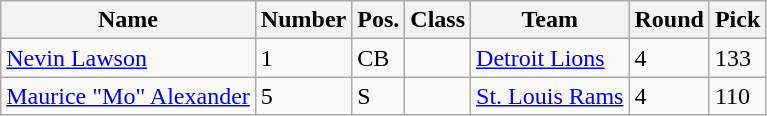<table class="wikitable sortable" border="1">
<tr>
<th>Name</th>
<th>Number</th>
<th>Pos.</th>
<th>Class</th>
<th>Team</th>
<th>Round</th>
<th>Pick</th>
</tr>
<tr>
<td><a href='#'>Nevin Lawson</a></td>
<td>1</td>
<td>CB</td>
<td></td>
<td><a href='#'>Detroit Lions</a></td>
<td>4</td>
<td>133</td>
</tr>
<tr>
<td><a href='#'>Maurice "Mo" Alexander</a></td>
<td>5</td>
<td>S</td>
<td></td>
<td><a href='#'>St. Louis Rams</a></td>
<td>4</td>
<td>110</td>
</tr>
</table>
